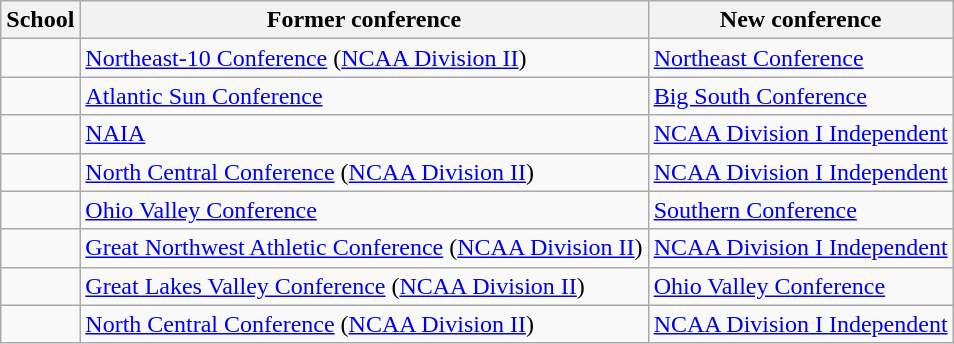<table class="wikitable sortable">
<tr>
<th>School</th>
<th>Former conference</th>
<th>New conference</th>
</tr>
<tr>
<td></td>
<td><a href='#'>Northeast-10 Conference</a> (<a href='#'>NCAA Division II</a>)</td>
<td><a href='#'>Northeast Conference</a></td>
</tr>
<tr>
<td></td>
<td><a href='#'>Atlantic Sun Conference</a></td>
<td><a href='#'>Big South Conference</a></td>
</tr>
<tr>
<td></td>
<td><a href='#'>NAIA</a></td>
<td><a href='#'>NCAA Division I Independent</a></td>
</tr>
<tr>
<td></td>
<td><a href='#'>North Central Conference</a> (<a href='#'>NCAA Division II</a>)</td>
<td><a href='#'>NCAA Division I Independent</a></td>
</tr>
<tr>
<td></td>
<td><a href='#'>Ohio Valley Conference</a></td>
<td><a href='#'>Southern Conference</a></td>
</tr>
<tr>
<td></td>
<td><a href='#'>Great Northwest Athletic Conference</a> (<a href='#'>NCAA Division II</a>)</td>
<td><a href='#'>NCAA Division I Independent</a></td>
</tr>
<tr>
<td></td>
<td><a href='#'>Great Lakes Valley Conference</a> (<a href='#'>NCAA Division II</a>)</td>
<td><a href='#'>Ohio Valley Conference</a></td>
</tr>
<tr>
<td></td>
<td><a href='#'>North Central Conference</a> (<a href='#'>NCAA Division II</a>)</td>
<td><a href='#'>NCAA Division I Independent</a></td>
</tr>
</table>
